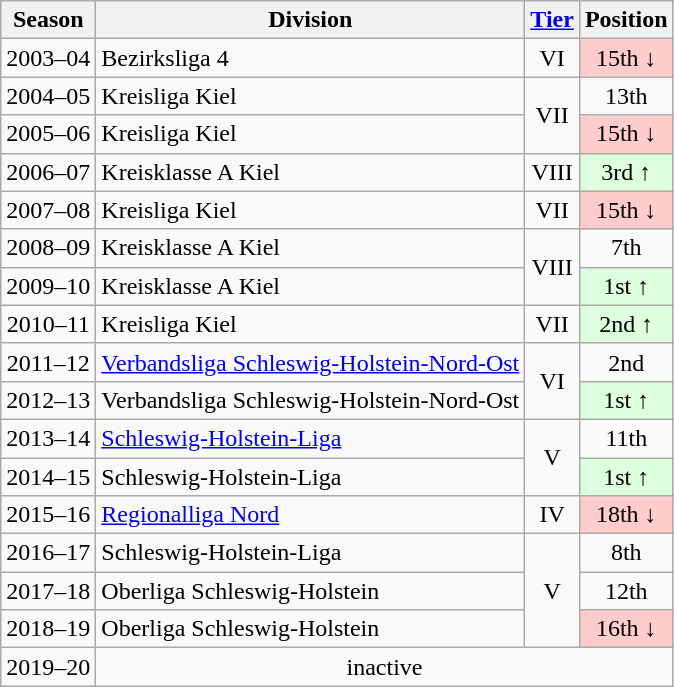<table class="wikitable">
<tr>
<th>Season</th>
<th>Division</th>
<th><a href='#'>Tier</a></th>
<th>Position</th>
</tr>
<tr align="center">
<td>2003–04</td>
<td align="left">Bezirksliga 4</td>
<td>VI</td>
<td style="background:#ffcccc">15th ↓</td>
</tr>
<tr align="center">
<td>2004–05</td>
<td align="left">Kreisliga Kiel</td>
<td rowspan=2>VII</td>
<td>13th</td>
</tr>
<tr align="center">
<td>2005–06</td>
<td align="left">Kreisliga Kiel</td>
<td style="background:#ffcccc">15th ↓</td>
</tr>
<tr align="center">
<td>2006–07</td>
<td align="left">Kreisklasse A Kiel</td>
<td>VIII</td>
<td style="background:#ddffdd">3rd ↑</td>
</tr>
<tr align="center">
<td>2007–08</td>
<td align="left">Kreisliga Kiel</td>
<td>VII</td>
<td style="background:#ffcccc">15th ↓</td>
</tr>
<tr align="center">
<td>2008–09</td>
<td align="left">Kreisklasse A Kiel</td>
<td rowspan=2>VIII</td>
<td>7th</td>
</tr>
<tr align="center">
<td>2009–10</td>
<td align="left">Kreisklasse A Kiel</td>
<td style="background:#ddffdd">1st ↑</td>
</tr>
<tr align="center">
<td>2010–11</td>
<td align="left">Kreisliga Kiel</td>
<td>VII</td>
<td style="background:#ddffdd">2nd ↑</td>
</tr>
<tr align="center">
<td>2011–12</td>
<td align="left"><a href='#'>Verbandsliga Schleswig-Holstein-Nord-Ost</a></td>
<td rowspan=2>VI</td>
<td>2nd</td>
</tr>
<tr align="center">
<td>2012–13</td>
<td align="left">Verbandsliga Schleswig-Holstein-Nord-Ost</td>
<td style="background:#ddffdd">1st ↑</td>
</tr>
<tr align="center">
<td>2013–14</td>
<td align="left"><a href='#'>Schleswig-Holstein-Liga</a></td>
<td rowspan=2>V</td>
<td>11th</td>
</tr>
<tr align="center">
<td>2014–15</td>
<td align="left">Schleswig-Holstein-Liga</td>
<td style="background:#ddffdd">1st ↑</td>
</tr>
<tr align="center">
<td>2015–16</td>
<td align="left"><a href='#'>Regionalliga Nord</a></td>
<td>IV</td>
<td style="background:#ffcccc">18th ↓</td>
</tr>
<tr align="center">
<td>2016–17</td>
<td align="left">Schleswig-Holstein-Liga</td>
<td rowspan=3>V</td>
<td>8th</td>
</tr>
<tr align="center">
<td>2017–18</td>
<td align="left">Oberliga Schleswig-Holstein</td>
<td>12th</td>
</tr>
<tr align="center">
<td>2018–19</td>
<td align="left">Oberliga Schleswig-Holstein</td>
<td style="background:#ffcccc">16th ↓</td>
</tr>
<tr align="center">
<td>2019–20</td>
<td colspan=3>inactive</td>
</tr>
</table>
